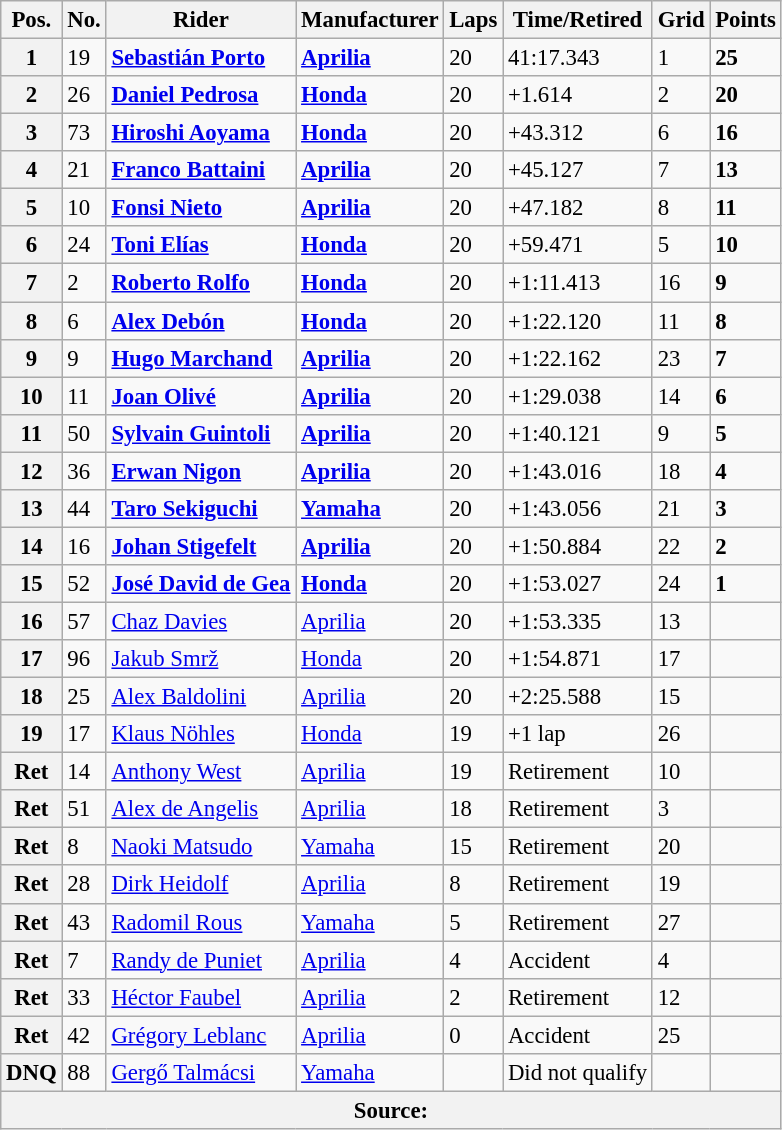<table class="wikitable" style="font-size: 95%;">
<tr>
<th>Pos.</th>
<th>No.</th>
<th>Rider</th>
<th>Manufacturer</th>
<th>Laps</th>
<th>Time/Retired</th>
<th>Grid</th>
<th>Points</th>
</tr>
<tr>
<th>1</th>
<td>19</td>
<td> <strong><a href='#'>Sebastián Porto</a></strong></td>
<td><strong><a href='#'>Aprilia</a></strong></td>
<td>20</td>
<td>41:17.343</td>
<td>1</td>
<td><strong>25</strong></td>
</tr>
<tr>
<th>2</th>
<td>26</td>
<td> <strong><a href='#'>Daniel Pedrosa</a></strong></td>
<td><strong><a href='#'>Honda</a></strong></td>
<td>20</td>
<td>+1.614</td>
<td>2</td>
<td><strong>20</strong></td>
</tr>
<tr>
<th>3</th>
<td>73</td>
<td> <strong><a href='#'>Hiroshi Aoyama</a></strong></td>
<td><strong><a href='#'>Honda</a></strong></td>
<td>20</td>
<td>+43.312</td>
<td>6</td>
<td><strong>16</strong></td>
</tr>
<tr>
<th>4</th>
<td>21</td>
<td> <strong><a href='#'>Franco Battaini</a></strong></td>
<td><strong><a href='#'>Aprilia</a></strong></td>
<td>20</td>
<td>+45.127</td>
<td>7</td>
<td><strong>13</strong></td>
</tr>
<tr>
<th>5</th>
<td>10</td>
<td> <strong><a href='#'>Fonsi Nieto</a></strong></td>
<td><strong><a href='#'>Aprilia</a></strong></td>
<td>20</td>
<td>+47.182</td>
<td>8</td>
<td><strong>11</strong></td>
</tr>
<tr>
<th>6</th>
<td>24</td>
<td> <strong><a href='#'>Toni Elías</a></strong></td>
<td><strong><a href='#'>Honda</a></strong></td>
<td>20</td>
<td>+59.471</td>
<td>5</td>
<td><strong>10</strong></td>
</tr>
<tr>
<th>7</th>
<td>2</td>
<td> <strong><a href='#'>Roberto Rolfo</a></strong></td>
<td><strong><a href='#'>Honda</a></strong></td>
<td>20</td>
<td>+1:11.413</td>
<td>16</td>
<td><strong>9</strong></td>
</tr>
<tr>
<th>8</th>
<td>6</td>
<td> <strong><a href='#'>Alex Debón</a></strong></td>
<td><strong><a href='#'>Honda</a></strong></td>
<td>20</td>
<td>+1:22.120</td>
<td>11</td>
<td><strong>8</strong></td>
</tr>
<tr>
<th>9</th>
<td>9</td>
<td> <strong><a href='#'>Hugo Marchand</a></strong></td>
<td><strong><a href='#'>Aprilia</a></strong></td>
<td>20</td>
<td>+1:22.162</td>
<td>23</td>
<td><strong>7</strong></td>
</tr>
<tr>
<th>10</th>
<td>11</td>
<td> <strong><a href='#'>Joan Olivé</a></strong></td>
<td><strong><a href='#'>Aprilia</a></strong></td>
<td>20</td>
<td>+1:29.038</td>
<td>14</td>
<td><strong>6</strong></td>
</tr>
<tr>
<th>11</th>
<td>50</td>
<td> <strong><a href='#'>Sylvain Guintoli</a></strong></td>
<td><strong><a href='#'>Aprilia</a></strong></td>
<td>20</td>
<td>+1:40.121</td>
<td>9</td>
<td><strong>5</strong></td>
</tr>
<tr>
<th>12</th>
<td>36</td>
<td> <strong><a href='#'>Erwan Nigon</a></strong></td>
<td><strong><a href='#'>Aprilia</a></strong></td>
<td>20</td>
<td>+1:43.016</td>
<td>18</td>
<td><strong>4</strong></td>
</tr>
<tr>
<th>13</th>
<td>44</td>
<td> <strong><a href='#'>Taro Sekiguchi</a></strong></td>
<td><strong><a href='#'>Yamaha</a></strong></td>
<td>20</td>
<td>+1:43.056</td>
<td>21</td>
<td><strong>3</strong></td>
</tr>
<tr>
<th>14</th>
<td>16</td>
<td> <strong><a href='#'>Johan Stigefelt</a></strong></td>
<td><strong><a href='#'>Aprilia</a></strong></td>
<td>20</td>
<td>+1:50.884</td>
<td>22</td>
<td><strong>2</strong></td>
</tr>
<tr>
<th>15</th>
<td>52</td>
<td> <strong><a href='#'>José David de Gea</a></strong></td>
<td><strong><a href='#'>Honda</a></strong></td>
<td>20</td>
<td>+1:53.027</td>
<td>24</td>
<td><strong>1</strong></td>
</tr>
<tr>
<th>16</th>
<td>57</td>
<td> <a href='#'>Chaz Davies</a></td>
<td><a href='#'>Aprilia</a></td>
<td>20</td>
<td>+1:53.335</td>
<td>13</td>
<td></td>
</tr>
<tr>
<th>17</th>
<td>96</td>
<td> <a href='#'>Jakub Smrž</a></td>
<td><a href='#'>Honda</a></td>
<td>20</td>
<td>+1:54.871</td>
<td>17</td>
<td></td>
</tr>
<tr>
<th>18</th>
<td>25</td>
<td> <a href='#'>Alex Baldolini</a></td>
<td><a href='#'>Aprilia</a></td>
<td>20</td>
<td>+2:25.588</td>
<td>15</td>
<td></td>
</tr>
<tr>
<th>19</th>
<td>17</td>
<td> <a href='#'>Klaus Nöhles</a></td>
<td><a href='#'>Honda</a></td>
<td>19</td>
<td>+1 lap</td>
<td>26</td>
<td></td>
</tr>
<tr>
<th>Ret</th>
<td>14</td>
<td> <a href='#'>Anthony West</a></td>
<td><a href='#'>Aprilia</a></td>
<td>19</td>
<td>Retirement</td>
<td>10</td>
<td></td>
</tr>
<tr>
<th>Ret</th>
<td>51</td>
<td> <a href='#'>Alex de Angelis</a></td>
<td><a href='#'>Aprilia</a></td>
<td>18</td>
<td>Retirement</td>
<td>3</td>
<td></td>
</tr>
<tr>
<th>Ret</th>
<td>8</td>
<td> <a href='#'>Naoki Matsudo</a></td>
<td><a href='#'>Yamaha</a></td>
<td>15</td>
<td>Retirement</td>
<td>20</td>
<td></td>
</tr>
<tr>
<th>Ret</th>
<td>28</td>
<td> <a href='#'>Dirk Heidolf</a></td>
<td><a href='#'>Aprilia</a></td>
<td>8</td>
<td>Retirement</td>
<td>19</td>
<td></td>
</tr>
<tr>
<th>Ret</th>
<td>43</td>
<td> <a href='#'>Radomil Rous</a></td>
<td><a href='#'>Yamaha</a></td>
<td>5</td>
<td>Retirement</td>
<td>27</td>
<td></td>
</tr>
<tr>
<th>Ret</th>
<td>7</td>
<td> <a href='#'>Randy de Puniet</a></td>
<td><a href='#'>Aprilia</a></td>
<td>4</td>
<td>Accident</td>
<td>4</td>
<td></td>
</tr>
<tr>
<th>Ret</th>
<td>33</td>
<td> <a href='#'>Héctor Faubel</a></td>
<td><a href='#'>Aprilia</a></td>
<td>2</td>
<td>Retirement</td>
<td>12</td>
<td></td>
</tr>
<tr>
<th>Ret</th>
<td>42</td>
<td> <a href='#'>Grégory Leblanc</a></td>
<td><a href='#'>Aprilia</a></td>
<td>0</td>
<td>Accident</td>
<td>25</td>
<td></td>
</tr>
<tr>
<th>DNQ</th>
<td>88</td>
<td> <a href='#'>Gergő Talmácsi</a></td>
<td><a href='#'>Yamaha</a></td>
<td></td>
<td>Did not qualify</td>
<td></td>
<td></td>
</tr>
<tr>
<th colspan=8>Source: </th>
</tr>
</table>
